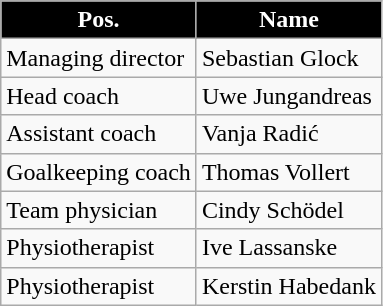<table class="wikitable" style="text-align: left">
<tr>
<th style="color:#FFFFFF; background:#000000">Pos.</th>
<th style="color:#FFFFFF; background:#000000">Name</th>
</tr>
<tr>
<td>Managing director</td>
<td> Sebastian Glock</td>
</tr>
<tr>
<td>Head coach</td>
<td> Uwe Jungandreas</td>
</tr>
<tr>
<td>Assistant coach</td>
<td> Vanja Radić</td>
</tr>
<tr>
<td>Goalkeeping coach</td>
<td> Thomas Vollert</td>
</tr>
<tr>
<td>Team physician</td>
<td> Cindy Schödel</td>
</tr>
<tr>
<td>Physiotherapist</td>
<td> Ive Lassanske</td>
</tr>
<tr>
<td>Physiotherapist</td>
<td> Kerstin Habedank</td>
</tr>
</table>
